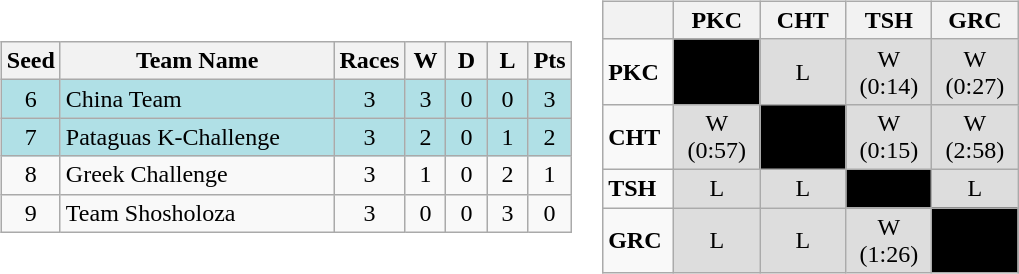<table>
<tr>
<td><br><table class="wikitable" style="text-align:center">
<tr>
<th width=20>Seed</th>
<th width=175>Team Name</th>
<th width=20 abbr="Raced">Races</th>
<th width=20 abbr="Won">W</th>
<th width=20 abbr="Drawn">D</th>
<th width=20 abbr="Lost">L</th>
<th width=20 abbr="Points">Pts</th>
</tr>
<tr style="background: #B0E0E6;">
<td>6</td>
<td style="text-align:left;"> China Team</td>
<td>3</td>
<td>3</td>
<td>0</td>
<td>0</td>
<td>3</td>
</tr>
<tr style="background: #B0E0E6;">
<td>7</td>
<td style="text-align:left;"> Pataguas K-Challenge</td>
<td>3</td>
<td>2</td>
<td>0</td>
<td>1</td>
<td>2</td>
</tr>
<tr>
<td>8</td>
<td style="text-align:left;"> Greek Challenge</td>
<td>3</td>
<td>1</td>
<td>0</td>
<td>2</td>
<td>1</td>
</tr>
<tr>
<td>9</td>
<td style="text-align:left;"> Team Shosholoza</td>
<td>3</td>
<td>0</td>
<td>0</td>
<td>3</td>
<td>0</td>
</tr>
</table>
</td>
<td><br><table class="wikitable" border="1" style="text-align:center">
<tr>
<th width=40></th>
<th width=50>PKC</th>
<th width=50>CHT</th>
<th width=50>TSH</th>
<th width=50>GRC</th>
</tr>
<tr>
<td style="text-align:left;"><strong>PKC</strong></td>
<td style="background: #000000;"></td>
<td style="background: #dddddd;">L</td>
<td style="background: #dddddd;">W (0:14)</td>
<td style="background: #dddddd;">W (0:27)</td>
</tr>
<tr>
<td style="text-align:left;"><strong>CHT</strong></td>
<td style="background: #dddddd;">W (0:57)</td>
<td style="background: #000000;"></td>
<td style="background: #dddddd;">W (0:15)</td>
<td style="background: #dddddd;">W (2:58)</td>
</tr>
<tr>
<td style="text-align:left;"><strong>TSH</strong></td>
<td style="background: #dddddd;">L</td>
<td style="background: #dddddd;">L</td>
<td style="background: #000000;"></td>
<td style="background: #dddddd;">L</td>
</tr>
<tr>
<td style="text-align:left;"><strong>GRC</strong></td>
<td style="background: #dddddd;">L</td>
<td style="background: #dddddd;">L</td>
<td style="background: #dddddd;">W (1:26)</td>
<td style="background: #000000;"></td>
</tr>
</table>
</td>
</tr>
</table>
